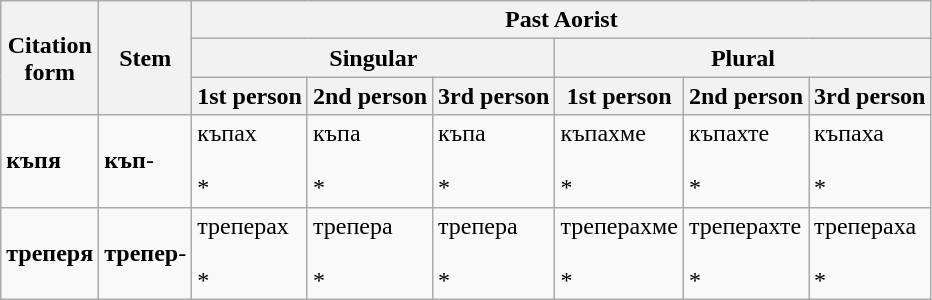<table class="wikitable">
<tr>
<th rowspan="3">Citation<br>form</th>
<th rowspan="3">Stem</th>
<th colspan="6">Past Aorist</th>
</tr>
<tr>
<th colspan="3">Singular</th>
<th colspan="3">Plural</th>
</tr>
<tr>
<th><strong>1st person</strong></th>
<th><strong>2nd person</strong></th>
<th><strong>3rd person</strong></th>
<th><strong>1st person</strong></th>
<th><strong>2nd person</strong></th>
<th><strong>3rd person</strong></th>
</tr>
<tr>
<td><strong>къпя</strong> <br></td>
<td><strong>къп</strong>- <br></td>
<td>къп<span>а</span><span>х</span> <br> <br>*</td>
<td>къп<span>а</span> <br> <br>*</td>
<td>къп<span>а</span> <br> <br>*</td>
<td>къп<span>а</span><span>хме</span> <br> <br>*</td>
<td>къп<span>а</span><span>хте</span> <br> <br>*</td>
<td>къп<span>а</span><span>ха</span> <br> <br>*</td>
</tr>
<tr>
<td><strong>треперя</strong> <br></td>
<td><strong>трепер</strong>- <br></td>
<td>трепер<span>а</span><span>х</span> <br> <br>*</td>
<td>трепер<span>а</span> <br> <br>*</td>
<td>трепер<span>а</span> <br> <br>*</td>
<td>трепер<span>а</span><span>хме</span> <br> <br>*</td>
<td>трепер<span>а</span><span>хте</span> <br> <br>*</td>
<td>трепер<span>а</span><span>ха</span> <br> <br>*</td>
</tr>
</table>
